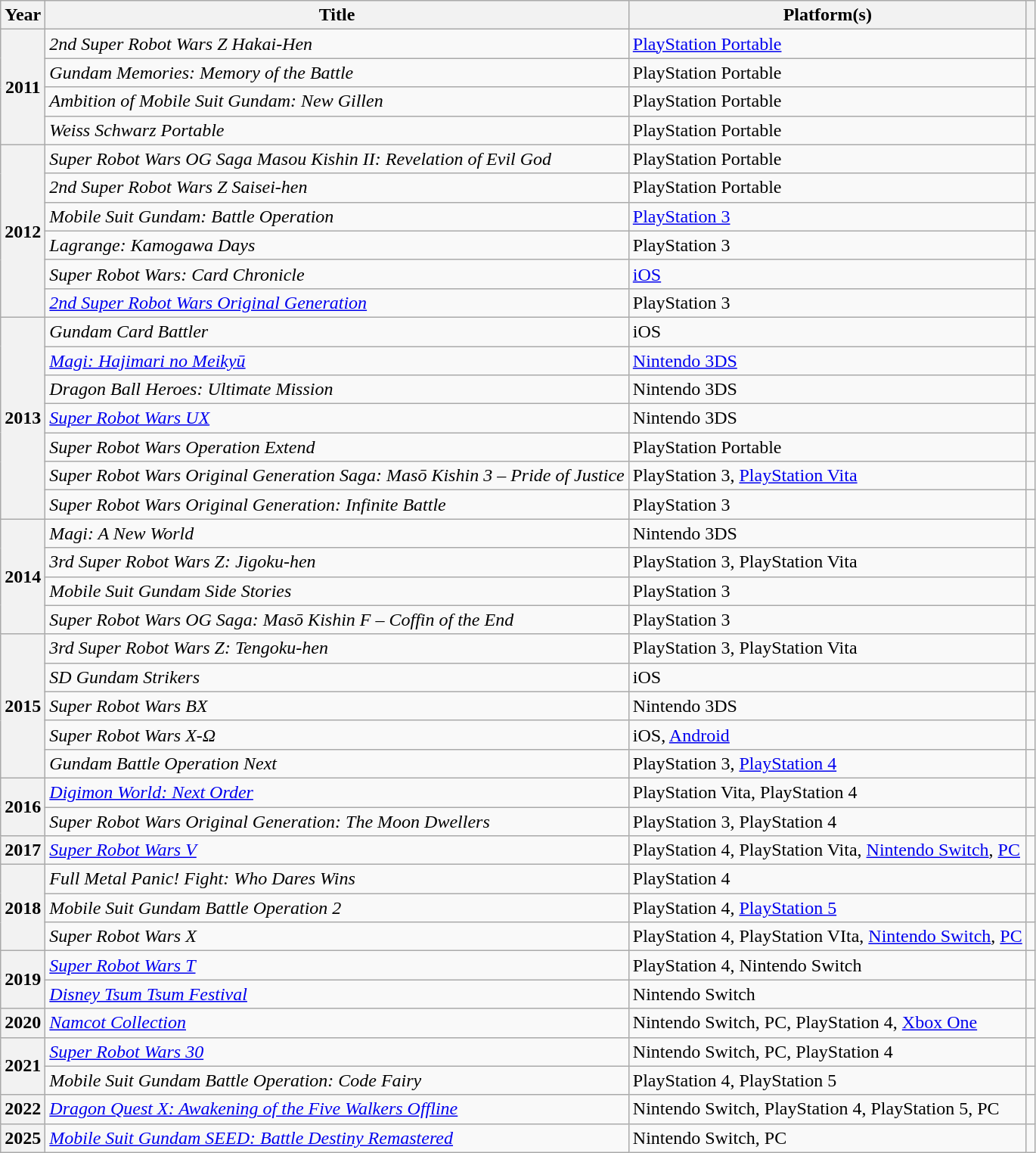<table class="wikitable sortable plainrowheaders">
<tr>
<th scope="col">Year</th>
<th scope="col">Title</th>
<th scope="col">Platform(s)</th>
<th scope="col" class="unsortable"></th>
</tr>
<tr>
<th scope=row rowspan=4>2011</th>
<td><em>2nd Super Robot Wars Z Hakai-Hen</em></td>
<td><a href='#'>PlayStation Portable</a></td>
<td></td>
</tr>
<tr>
<td><em>Gundam Memories: Memory of the Battle</em></td>
<td>PlayStation Portable</td>
<td></td>
</tr>
<tr>
<td><em>Ambition of Mobile Suit Gundam: New Gillen</em></td>
<td>PlayStation Portable</td>
<td></td>
</tr>
<tr>
<td><em>Weiss Schwarz Portable</em></td>
<td>PlayStation Portable</td>
<td></td>
</tr>
<tr>
<th scope=row rowspan=6>2012</th>
<td><em>Super Robot Wars OG Saga Masou Kishin II: Revelation of Evil God</em></td>
<td>PlayStation Portable</td>
<td></td>
</tr>
<tr>
<td><em>2nd Super Robot Wars Z Saisei-hen</em></td>
<td>PlayStation Portable</td>
<td></td>
</tr>
<tr>
<td><em>Mobile Suit Gundam: Battle Operation</em></td>
<td><a href='#'>PlayStation 3</a></td>
<td></td>
</tr>
<tr>
<td><em>Lagrange: Kamogawa Days</em></td>
<td>PlayStation 3</td>
<td></td>
</tr>
<tr>
<td><em>Super Robot Wars: Card Chronicle</em></td>
<td><a href='#'>iOS</a></td>
<td></td>
</tr>
<tr>
<td><em><a href='#'>2nd Super Robot Wars Original Generation</a></em></td>
<td>PlayStation 3</td>
<td></td>
</tr>
<tr>
<th scope=row rowspan=7>2013</th>
<td><em>Gundam Card Battler</em></td>
<td>iOS</td>
<td></td>
</tr>
<tr>
<td><em><a href='#'>Magi: Hajimari no Meikyū</a></em></td>
<td><a href='#'>Nintendo 3DS</a></td>
<td></td>
</tr>
<tr>
<td><em>Dragon Ball Heroes: Ultimate Mission</em></td>
<td>Nintendo 3DS</td>
<td></td>
</tr>
<tr>
<td><em><a href='#'>Super Robot Wars UX</a></em></td>
<td>Nintendo 3DS</td>
<td></td>
</tr>
<tr>
<td><em>Super Robot Wars Operation Extend</em></td>
<td>PlayStation Portable</td>
<td></td>
</tr>
<tr>
<td><em>Super Robot Wars Original Generation Saga: Masō Kishin 3 – Pride of Justice</em></td>
<td>PlayStation 3, <a href='#'>PlayStation Vita</a></td>
<td></td>
</tr>
<tr>
<td><em>Super Robot Wars Original Generation: Infinite Battle</em></td>
<td>PlayStation 3</td>
<td></td>
</tr>
<tr>
<th scope=row rowspan=4>2014</th>
<td><em>Magi: A New World</em></td>
<td>Nintendo 3DS</td>
<td></td>
</tr>
<tr>
<td><em>3rd Super Robot Wars Z: Jigoku-hen</em></td>
<td>PlayStation 3, PlayStation Vita</td>
<td></td>
</tr>
<tr>
<td><em>Mobile Suit Gundam Side Stories</em></td>
<td>PlayStation 3</td>
<td></td>
</tr>
<tr>
<td><em>Super Robot Wars OG Saga: Masō Kishin F – Coffin of the End</em></td>
<td>PlayStation 3</td>
<td></td>
</tr>
<tr>
<th scope=row rowspan=5>2015</th>
<td><em>3rd Super Robot Wars Z: Tengoku-hen</em></td>
<td>PlayStation 3, PlayStation Vita</td>
<td></td>
</tr>
<tr>
<td><em>SD Gundam Strikers</em></td>
<td>iOS</td>
<td></td>
</tr>
<tr>
<td><em>Super Robot Wars BX</em></td>
<td>Nintendo 3DS</td>
<td></td>
</tr>
<tr>
<td><em>Super Robot Wars X-Ω</em></td>
<td>iOS, <a href='#'>Android</a></td>
<td></td>
</tr>
<tr>
<td><em>Gundam Battle Operation Next</em></td>
<td>PlayStation 3, <a href='#'>PlayStation 4</a></td>
<td></td>
</tr>
<tr>
<th scope=row rowspan=2>2016</th>
<td><em><a href='#'>Digimon World: Next Order</a></em></td>
<td>PlayStation Vita, PlayStation 4</td>
<td></td>
</tr>
<tr>
<td><em>Super Robot Wars Original Generation: The Moon Dwellers</em></td>
<td>PlayStation 3, PlayStation 4</td>
<td></td>
</tr>
<tr>
<th scope=row rowspan=1>2017</th>
<td><em><a href='#'>Super Robot Wars V</a></em></td>
<td>PlayStation 4, PlayStation Vita, <a href='#'>Nintendo Switch</a>, <a href='#'>PC</a></td>
<td></td>
</tr>
<tr>
<th scope="row" rowspan=3>2018</th>
<td><em>Full Metal Panic! Fight: Who Dares Wins</em></td>
<td>PlayStation 4</td>
<td></td>
</tr>
<tr>
<td><em>Mobile Suit Gundam Battle Operation 2</em></td>
<td>PlayStation 4, <a href='#'>PlayStation 5</a></td>
<td></td>
</tr>
<tr>
<td><em>Super Robot Wars X</em></td>
<td>PlayStation 4, PlayStation VIta, <a href='#'>Nintendo Switch</a>, <a href='#'>PC</a></td>
<td></td>
</tr>
<tr>
<th scope=row rowspan=2>2019</th>
<td><em><a href='#'>Super Robot Wars T</a></em></td>
<td>PlayStation 4, Nintendo Switch</td>
<td></td>
</tr>
<tr>
<td><em><a href='#'>Disney Tsum Tsum Festival</a></em></td>
<td>Nintendo Switch</td>
<td></td>
</tr>
<tr>
<th scope=row rowspan=1>2020</th>
<td><em><a href='#'>Namcot Collection</a></em></td>
<td>Nintendo Switch, PC, PlayStation 4, <a href='#'>Xbox One</a></td>
<td></td>
</tr>
<tr>
<th scope=row rowspan=2>2021</th>
<td><em><a href='#'>Super Robot Wars 30</a></em></td>
<td>Nintendo Switch, PC, PlayStation 4</td>
<td></td>
</tr>
<tr>
<td><em>Mobile Suit Gundam Battle Operation: Code Fairy</em></td>
<td>PlayStation 4, PlayStation 5</td>
<td></td>
</tr>
<tr>
<th scope=row rowspan=1>2022</th>
<td><em><a href='#'>Dragon Quest X: Awakening of the Five Walkers Offline</a></em></td>
<td>Nintendo Switch, PlayStation 4, PlayStation 5, PC</td>
<td></td>
</tr>
<tr>
<th scope=row rowspan=1>2025</th>
<td><em><a href='#'>Mobile Suit Gundam SEED: Battle Destiny Remastered</a></em></td>
<td>Nintendo Switch, PC</td>
<td></td>
</tr>
</table>
